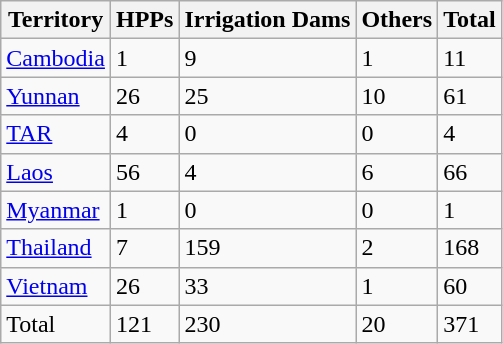<table class="wikitable sortable">
<tr>
<th>Territory</th>
<th>HPPs</th>
<th>Irrigation Dams</th>
<th>Others</th>
<th>Total</th>
</tr>
<tr>
<td><a href='#'>Cambodia</a></td>
<td>1</td>
<td>9</td>
<td>1</td>
<td>11</td>
</tr>
<tr>
<td><a href='#'>Yunnan</a></td>
<td>26</td>
<td>25</td>
<td>10</td>
<td>61</td>
</tr>
<tr>
<td><a href='#'>TAR</a></td>
<td>4</td>
<td>0</td>
<td>0</td>
<td>4</td>
</tr>
<tr>
<td><a href='#'>Laos</a></td>
<td>56</td>
<td>4</td>
<td>6</td>
<td>66</td>
</tr>
<tr>
<td><a href='#'>Myanmar</a></td>
<td>1</td>
<td>0</td>
<td>0</td>
<td>1</td>
</tr>
<tr>
<td><a href='#'>Thailand</a></td>
<td>7</td>
<td>159</td>
<td>2</td>
<td>168</td>
</tr>
<tr>
<td><a href='#'>Vietnam</a></td>
<td>26</td>
<td>33</td>
<td>1</td>
<td>60</td>
</tr>
<tr>
<td>Total</td>
<td>121</td>
<td>230</td>
<td>20</td>
<td>371</td>
</tr>
</table>
